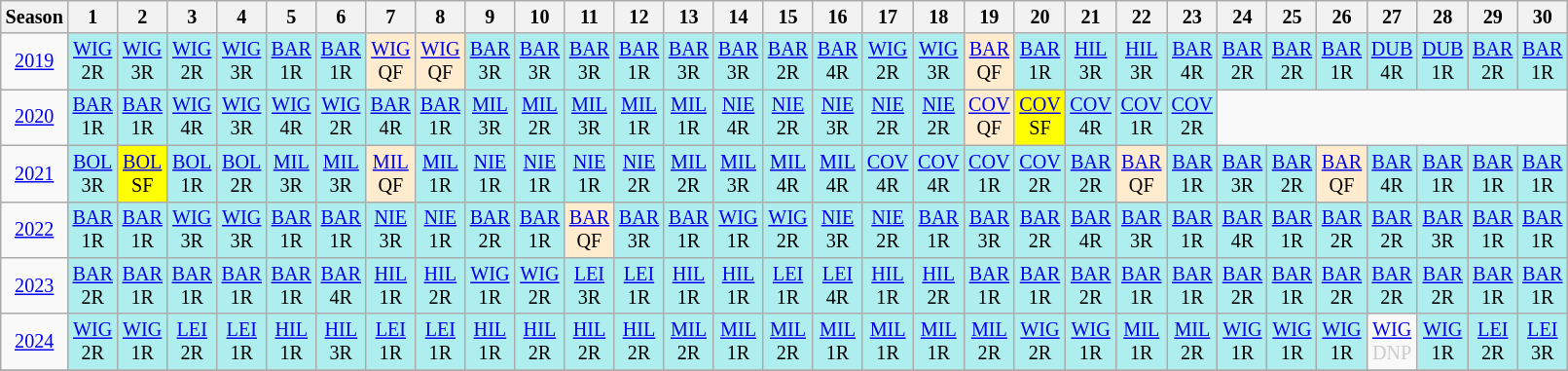<table class="wikitable" style="width:28%; margin:0; font-size:84%">
<tr>
<th>Season</th>
<th>1</th>
<th>2</th>
<th>3</th>
<th>4</th>
<th>5</th>
<th>6</th>
<th>7</th>
<th>8</th>
<th>9</th>
<th>10</th>
<th>11</th>
<th>12</th>
<th>13</th>
<th>14</th>
<th>15</th>
<th>16</th>
<th>17</th>
<th>18</th>
<th>19</th>
<th>20</th>
<th>21</th>
<th>22</th>
<th>23</th>
<th>24</th>
<th>25</th>
<th>26</th>
<th>27</th>
<th>28</th>
<th>29</th>
<th>30</th>
</tr>
<tr>
<td style="text-align:center;"background:#efefef;"><a href='#'>2019</a></td>
<td style="text-align:center; background:#afeeee;"><a href='#'>WIG</a><br>2R</td>
<td style="text-align:center; background:#afeeee;"><a href='#'>WIG</a><br>3R</td>
<td style="text-align:center; background:#afeeee;"><a href='#'>WIG</a><br>2R</td>
<td style="text-align:center; background:#afeeee;"><a href='#'>WIG</a><br>3R</td>
<td style="text-align:center; background:#afeeee;"><a href='#'>BAR</a><br>1R</td>
<td style="text-align:center; background:#afeeee;"><a href='#'>BAR</a><br>1R</td>
<td style="text-align:center; background:#ffebcd;"><a href='#'>WIG</a><br>QF</td>
<td style="text-align:center; background:#ffebcd;"><a href='#'>WIG</a><br>QF</td>
<td style="text-align:center; background:#afeeee;"><a href='#'>BAR</a><br>3R</td>
<td style="text-align:center; background:#afeeee;"><a href='#'>BAR</a><br>3R</td>
<td style="text-align:center; background:#afeeee;"><a href='#'>BAR</a><br>3R</td>
<td style="text-align:center; background:#afeeee;"><a href='#'>BAR</a><br>1R</td>
<td style="text-align:center; background:#afeeee;"><a href='#'>BAR</a><br>3R</td>
<td style="text-align:center; background:#afeeee;"><a href='#'>BAR</a><br>3R</td>
<td style="text-align:center; background:#afeeee;"><a href='#'>BAR</a><br>2R</td>
<td style="text-align:center; background:#afeeee;"><a href='#'>BAR</a><br>4R</td>
<td style="text-align:center; background:#afeeee;"><a href='#'>WIG</a><br>2R</td>
<td style="text-align:center; background:#afeeee;"><a href='#'>WIG</a><br>3R</td>
<td style="text-align:center; background:#ffebcd;"><a href='#'>BAR</a><br>QF</td>
<td style="text-align:center; background:#afeeee;"><a href='#'>BAR</a><br>1R</td>
<td style="text-align:center; background:#afeeee;"><a href='#'>HIL</a><br>3R</td>
<td style="text-align:center; background:#afeeee;"><a href='#'>HIL</a><br>3R</td>
<td style="text-align:center; background:#afeeee;"><a href='#'>BAR</a><br>4R</td>
<td style="text-align:center; background:#afeeee;"><a href='#'>BAR</a><br>2R</td>
<td style="text-align:center; background:#afeeee;"><a href='#'>BAR</a><br>2R</td>
<td style="text-align:center; background:#afeeee;"><a href='#'>BAR</a><br>1R</td>
<td style="text-align:center; background:#afeeee;"><a href='#'>DUB</a><br>4R</td>
<td style="text-align:center; background:#afeeee;"><a href='#'>DUB</a><br>1R</td>
<td style="text-align:center; background:#afeeee;"><a href='#'>BAR</a><br>2R</td>
<td style="text-align:center; background:#afeeee;"><a href='#'>BAR</a><br>1R</td>
</tr>
<tr>
<td style="text-align:center;"background:#efefef;"><a href='#'>2020</a></td>
<td style="text-align:center; background:#afeeee;"><a href='#'>BAR</a><br>1R</td>
<td style="text-align:center; background:#afeeee;"><a href='#'>BAR</a><br>1R</td>
<td style="text-align:center; background:#afeeee;"><a href='#'>WIG</a><br>4R</td>
<td style="text-align:center; background:#afeeee;"><a href='#'>WIG</a><br>3R</td>
<td style="text-align:center; background:#afeeee;"><a href='#'>WIG</a><br>4R</td>
<td style="text-align:center; background:#afeeee;"><a href='#'>WIG</a><br>2R</td>
<td style="text-align:center; background:#afeeee;"><a href='#'>BAR</a><br>4R</td>
<td style="text-align:center; background:#afeeee;"><a href='#'>BAR</a><br>1R</td>
<td style="text-align:center; background:#afeeee;"><a href='#'>MIL</a><br>3R</td>
<td style="text-align:center; background:#afeeee;"><a href='#'>MIL</a><br>2R</td>
<td style="text-align:center; background:#afeeee;"><a href='#'>MIL</a><br>3R</td>
<td style="text-align:center; background:#afeeee;"><a href='#'>MIL</a><br>1R</td>
<td style="text-align:center; background:#afeeee;"><a href='#'>MIL</a><br>1R</td>
<td style="text-align:center; background:#afeeee;"><a href='#'>NIE</a><br>4R</td>
<td style="text-align:center; background:#afeeee;"><a href='#'>NIE</a><br>2R</td>
<td style="text-align:center; background:#afeeee;"><a href='#'>NIE</a><br>3R</td>
<td style="text-align:center; background:#afeeee;"><a href='#'>NIE</a><br>2R</td>
<td style="text-align:center; background:#afeeee;"><a href='#'>NIE</a><br>2R</td>
<td style="text-align:center; background:#ffebcd;"><a href='#'>COV</a><br>QF</td>
<td style="text-align:center; background:yellow;"><a href='#'>COV</a><br>SF</td>
<td style="text-align:center; background:#afeeee;"><a href='#'>COV</a><br>4R</td>
<td style="text-align:center; background:#afeeee;"><a href='#'>COV</a><br>1R</td>
<td style="text-align:center; background:#afeeee;"><a href='#'>COV</a><br>2R</td>
</tr>
<tr>
<td style="text-align:center; "background:#efefef;"><a href='#'>2021</a></td>
<td style="text-align:center; background:#afeeee;"><a href='#'>BOL</a><br>3R</td>
<td style="text-align:center; background:yellow;"><a href='#'>BOL</a><br>SF</td>
<td style="text-align:center; background:#afeeee;"><a href='#'>BOL</a><br>1R</td>
<td style="text-align:center; background:#afeeee;"><a href='#'>BOL</a><br>2R</td>
<td style="text-align:center; background:#afeeee;"><a href='#'>MIL</a><br>3R</td>
<td style="text-align:center; background:#afeeee;"><a href='#'>MIL</a><br>3R</td>
<td style="text-align:center; background:#ffebcd;"><a href='#'>MIL</a><br>QF</td>
<td style="text-align:center; background:#afeeee;"><a href='#'>MIL</a><br>1R</td>
<td style="text-align:center; background:#afeeee;"><a href='#'>NIE</a><br>1R</td>
<td style="text-align:center; background:#afeeee;"><a href='#'>NIE</a><br>1R</td>
<td style="text-align:center; background:#afeeee;"><a href='#'>NIE</a><br>1R</td>
<td style="text-align:center; background:#afeeee;"><a href='#'>NIE</a><br>2R</td>
<td style="text-align:center; background:#afeeee;"><a href='#'>MIL</a><br>2R</td>
<td style="text-align:center; background:#afeeee;"><a href='#'>MIL</a><br>3R</td>
<td style="text-align:center; background:#afeeee;"><a href='#'>MIL</a><br>4R</td>
<td style="text-align:center; background:#afeeee;"><a href='#'>MIL</a><br>4R</td>
<td style="text-align:center; background:#afeeee;"><a href='#'>COV</a><br>4R</td>
<td style="text-align:center; background:#afeeee;"><a href='#'>COV</a><br>4R</td>
<td style="text-align:center; background:#afeeee;"><a href='#'>COV</a><br>1R</td>
<td style="text-align:center; background:#afeeee;"><a href='#'>COV</a><br>2R</td>
<td style="text-align:center; background:#afeeee;"><a href='#'>BAR</a><br>2R</td>
<td style="text-align:center; background:#ffebcd;"><a href='#'>BAR</a><br>QF</td>
<td style="text-align:center; background:#afeeee;"><a href='#'>BAR</a><br>1R</td>
<td style="text-align:center; background:#afeeee;"><a href='#'>BAR</a><br>3R</td>
<td style="text-align:center; background:#afeeee;"><a href='#'>BAR</a><br>2R</td>
<td style="text-align:center; background:#ffebcd;"><a href='#'>BAR</a><br>QF</td>
<td style="text-align:center; background:#afeeee;"><a href='#'>BAR</a><br>4R</td>
<td style="text-align:center; background:#afeeee;"><a href='#'>BAR</a><br>1R</td>
<td style="text-align:center; background:#afeeee;"><a href='#'>BAR</a><br>1R</td>
<td style="text-align:center; background:#afeeee;"><a href='#'>BAR</a><br>1R</td>
</tr>
<tr>
<td style="text-align:center;"background:#efefef;"><a href='#'>2022</a></td>
<td style="text-align:center; background:#afeeee;"><a href='#'>BAR</a><br>1R</td>
<td style="text-align:center; background:#afeeee;"><a href='#'>BAR</a><br>1R</td>
<td style="text-align:center; background:#afeeee;"><a href='#'>WIG</a><br>3R</td>
<td style="text-align:center; background:#afeeee;"><a href='#'>WIG</a><br>3R</td>
<td style="text-align:center; background:#afeeee;"><a href='#'>BAR</a><br>1R</td>
<td style="text-align:center; background:#afeeee;"><a href='#'>BAR</a><br>1R</td>
<td style="text-align:center; background:#afeeee"><a href='#'>NIE</a><br>3R</td>
<td style="text-align:center; background:#afeeee"><a href='#'>NIE</a><br>1R</td>
<td style="text-align:center; background:#afeeee;"><a href='#'>BAR</a><br>2R</td>
<td style="text-align:center; background:#afeeee;"><a href='#'>BAR</a><br>1R</td>
<td style="text-align:center; background:#ffebcd;"><a href='#'>BAR</a><br>QF</td>
<td style="text-align:center; background:#afeeee;"><a href='#'>BAR</a><br>3R</td>
<td style="text-align:center; background:#afeeee;"><a href='#'>BAR</a><br>1R</td>
<td style="text-align:center; background:#afeeee;"><a href='#'>WIG</a><br>1R</td>
<td style="text-align:center; background:#afeeee;"><a href='#'>WIG</a><br>2R</td>
<td style="text-align:center; background:#afeeee;"><a href='#'>NIE</a><br>3R</td>
<td style="text-align:center; background:#afeeee;"><a href='#'>NIE</a><br>2R</td>
<td style="text-align:center; background:#afeeee;"><a href='#'>BAR</a><br>1R</td>
<td style="text-align:center; background:#afeeee;"><a href='#'>BAR</a><br>3R</td>
<td style="text-align:center; background:#afeeee;"><a href='#'>BAR</a><br>2R</td>
<td style="text-align:center; background:#afeeee;"><a href='#'>BAR</a><br>4R</td>
<td style="text-align:center; background:#afeeee;"><a href='#'>BAR</a><br>3R</td>
<td style="text-align:center; background:#afeeee;"><a href='#'>BAR</a><br>1R</td>
<td style="text-align:center; background:#afeeee;"><a href='#'>BAR</a><br>4R</td>
<td style="text-align:center; background:#afeeee;"><a href='#'>BAR</a><br>1R</td>
<td style="text-align:center; background:#afeeee;"><a href='#'>BAR</a><br>2R</td>
<td style="text-align:center; background:#afeeee;"><a href='#'>BAR</a><br>2R</td>
<td style="text-align:center; background:#afeeee;"><a href='#'>BAR</a><br>3R</td>
<td style="text-align:center; background:#afeeee;"><a href='#'>BAR</a><br>1R</td>
<td style="text-align:center; background:#afeeee;"><a href='#'>BAR</a><br>1R</td>
</tr>
<tr>
<td style="text-align:center;"background:#efefef;"><a href='#'>2023</a></td>
<td style="text-align:center; background:#afeeee;"><a href='#'>BAR</a><br>2R</td>
<td style="text-align:center; background:#afeeee;"><a href='#'>BAR</a><br>1R</td>
<td style="text-align:center; background:#afeeee;"><a href='#'>BAR</a><br>1R</td>
<td style="text-align:center; background:#afeeee;"><a href='#'>BAR</a><br>1R</td>
<td style="text-align:center; background:#afeeee;"><a href='#'>BAR</a><br>1R</td>
<td style="text-align:center; background:#afeeee;"><a href='#'>BAR</a><br>4R</td>
<td style="text-align:center; background:#afeeee;"><a href='#'>HIL</a><br>1R</td>
<td style="text-align:center; background:#afeeee;"><a href='#'>HIL</a><br>2R</td>
<td style="text-align:center; background:#afeeee;"><a href='#'>WIG</a><br>1R</td>
<td style="text-align:center; background:#afeeee;"><a href='#'>WIG</a><br>2R</td>
<td style="text-align:center; background:#afeeee;"><a href='#'>LEI</a><br>3R</td>
<td style="text-align:center; background:#afeeee;"><a href='#'>LEI</a><br>1R</td>
<td style="text-align:center; background:#afeeee;"><a href='#'>HIL</a><br>1R</td>
<td style="text-align:center; background:#afeeee;"><a href='#'>HIL</a><br>1R</td>
<td style="text-align:center; background:#afeeee;"><a href='#'>LEI</a><br>1R</td>
<td style="text-align:center; background:#afeeee;"><a href='#'>LEI</a><br>4R</td>
<td style="text-align:center; background:#afeeee;"><a href='#'>HIL</a><br>1R</td>
<td style="text-align:center; background:#afeeee;"><a href='#'>HIL</a><br>2R</td>
<td style="text-align:center; background:#afeeee;"><a href='#'>BAR</a><br>1R</td>
<td style="text-align:center; background:#afeeee;"><a href='#'>BAR</a><br>1R</td>
<td style="text-align:center; background:#afeeee;"><a href='#'>BAR</a><br>2R</td>
<td style="text-align:center; background:#afeeee;"><a href='#'>BAR</a><br>1R</td>
<td style="text-align:center; background:#afeeee;"><a href='#'>BAR</a><br>1R</td>
<td style="text-align:center; background:#afeeee;"><a href='#'>BAR</a><br>2R</td>
<td style="text-align:center; background:#afeeee;"><a href='#'>BAR</a><br>1R</td>
<td style="text-align:center; background:#afeeee;"><a href='#'>BAR</a><br>2R</td>
<td style="text-align:center; background:#afeeee;"><a href='#'>BAR</a><br>2R</td>
<td style="text-align:center; background:#afeeee;"><a href='#'>BAR</a><br>2R</td>
<td style="text-align:center; background:#afeeee;"><a href='#'>BAR</a><br>1R</td>
<td style="text-align:center; background:#afeeee;"><a href='#'>BAR</a><br>1R</td>
</tr>
<tr>
<td style="text-align:center;"background:#efefef;"><a href='#'>2024</a></td>
<td style="text-align:center; background:#afeeee;"><a href='#'>WIG</a><br>2R</td>
<td style="text-align:center; background:#afeeee;"><a href='#'>WIG</a><br>1R</td>
<td style="text-align:center; background:#afeeee;"><a href='#'>LEI</a><br>2R</td>
<td style="text-align:center; background:#afeeee;"><a href='#'>LEI</a><br>1R</td>
<td style="text-align:center; background:#afeeee;"><a href='#'>HIL</a><br>1R</td>
<td style="text-align:center; background:#afeeee;"><a href='#'>HIL</a><br>3R</td>
<td style="text-align:center; background:#afeeee;"><a href='#'>LEI</a><br>1R</td>
<td style="text-align:center; background:#afeeee;"><a href='#'>LEI</a><br>1R</td>
<td style="text-align:center; background:#afeeee;"><a href='#'>HIL</a><br>1R</td>
<td style="text-align:center; background:#afeeee;"><a href='#'>HIL</a><br>2R</td>
<td style="text-align:center; background:#afeeee;"><a href='#'>HIL</a><br>2R</td>
<td style="text-align:center; background:#afeeee;"><a href='#'>HIL</a><br>2R</td>
<td style="text-align:center; background:#afeeee;"><a href='#'>MIL</a><br>2R</td>
<td style="text-align:center; background:#afeeee;"><a href='#'>MIL</a><br>1R</td>
<td style="text-align:center; background:#afeeee;"><a href='#'>MIL</a><br>2R</td>
<td style="text-align:center; background:#afeeee;"><a href='#'>MIL</a><br>1R</td>
<td style="text-align:center; background:#afeeee;"><a href='#'>MIL</a><br>1R</td>
<td style="text-align:center; background:#afeeee;"><a href='#'>MIL</a><br>1R</td>
<td style="text-align:center; background:#afeeee;"><a href='#'>MIL</a><br>2R</td>
<td style="text-align:center; background:#afeeee;"><a href='#'>WIG</a><br>2R</td>
<td style="text-align:center; background:#afeeee;"><a href='#'>WIG</a><br>1R</td>
<td style="text-align:center; background:#afeeee;"><a href='#'>MIL</a><br>1R</td>
<td style="text-align:center; background:#afeeee;"><a href='#'>MIL</a><br>2R</td>
<td style="text-align:center; background:#afeeee;"><a href='#'>WIG</a><br>1R</td>
<td style="text-align:center; background:#afeeee;"><a href='#'>WIG</a><br>1R</td>
<td style="text-align:center; background:#afeeee;"><a href='#'>WIG</a><br>1R</td>
<td style="text-align:center; color:#ccc;"><a href='#'>WIG</a><br>DNP</td>
<td style="text-align:center; background:#afeeee;"><a href='#'>WIG</a><br>1R</td>
<td style="text-align:center; background:#afeeee;"><a href='#'>LEI</a><br>2R</td>
<td style="text-align:center; background:#afeeee;"><a href='#'>LEI</a><br>3R</td>
</tr>
<tr>
</tr>
</table>
